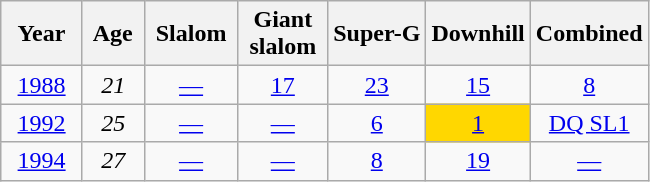<table class=wikitable style="text-align:center">
<tr>
<th>  Year  </th>
<th> Age </th>
<th> Slalom </th>
<th> Giant <br> slalom </th>
<th>Super-G</th>
<th>Downhill</th>
<th>Combined</th>
</tr>
<tr>
<td><a href='#'>1988</a></td>
<td><em>21</em></td>
<td><a href='#'>—</a></td>
<td><a href='#'>17</a></td>
<td><a href='#'>23</a></td>
<td><a href='#'>15</a></td>
<td><a href='#'>8</a></td>
</tr>
<tr>
<td><a href='#'>1992</a></td>
<td><em>25</em></td>
<td><a href='#'>—</a></td>
<td><a href='#'>—</a></td>
<td><a href='#'>6</a></td>
<td style="background:gold;"><a href='#'>1</a></td>
<td><a href='#'>DQ SL1</a></td>
</tr>
<tr>
<td><a href='#'>1994</a></td>
<td><em>27</em></td>
<td><a href='#'>—</a></td>
<td><a href='#'>—</a></td>
<td><a href='#'>8</a></td>
<td><a href='#'>19</a></td>
<td><a href='#'>—</a></td>
</tr>
</table>
